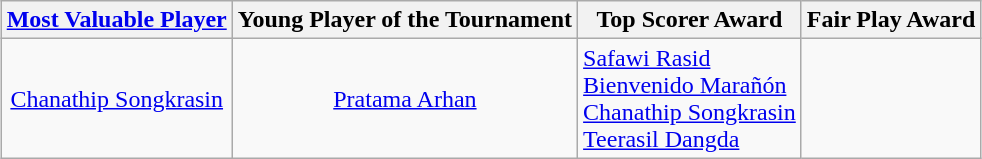<table class="wikitable" style="text-align:center; margin:auto;">
<tr>
<th><a href='#'>Most Valuable Player</a></th>
<th>Young Player of the Tournament</th>
<th>Top Scorer Award</th>
<th>Fair Play Award</th>
</tr>
<tr>
<td> <a href='#'>Chanathip Songkrasin</a></td>
<td> <a href='#'>Pratama Arhan</a></td>
<td align="left"> <a href='#'>Safawi Rasid</a><br> <a href='#'>Bienvenido Marañón</a><br>  <a href='#'>Chanathip Songkrasin</a><br>  <a href='#'>Teerasil Dangda</a></td>
<td></td>
</tr>
</table>
